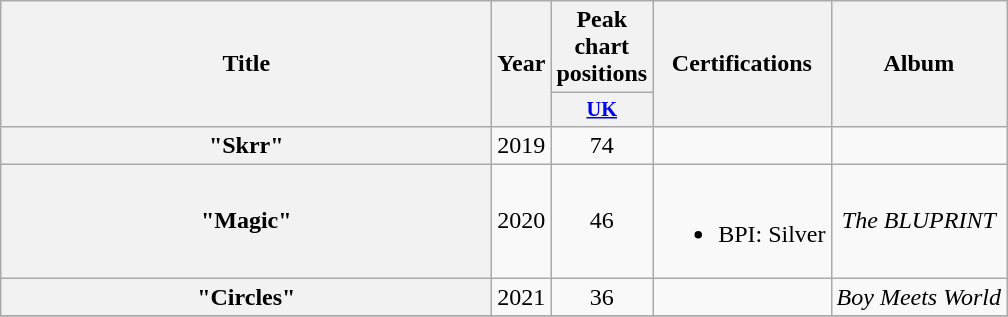<table class="wikitable plainrowheaders" style="text-align:center;">
<tr>
<th scope="col" rowspan="2" style="width:20em;">Title</th>
<th scope="col" rowspan="2">Year</th>
<th scope="col" colspan="1">Peak chart positions</th>
<th scope="col" rowspan="2">Certifications</th>
<th scope="col" rowspan="2">Album</th>
</tr>
<tr>
<th scope="col" style="width:3em;font-size:85%;"><a href='#'>UK</a><br></th>
</tr>
<tr>
<th scope="row">"Skrr"<br></th>
<td>2019</td>
<td>74</td>
<td></td>
<td></td>
</tr>
<tr>
<th scope="row">"Magic"<br></th>
<td>2020</td>
<td>46</td>
<td><br><ul><li>BPI: Silver</li></ul></td>
<td><em>The BLUPRINT</em></td>
</tr>
<tr>
<th scope="row">"Circles"<br></th>
<td>2021</td>
<td>36</td>
<td></td>
<td><em>Boy Meets World</em></td>
</tr>
<tr>
</tr>
</table>
